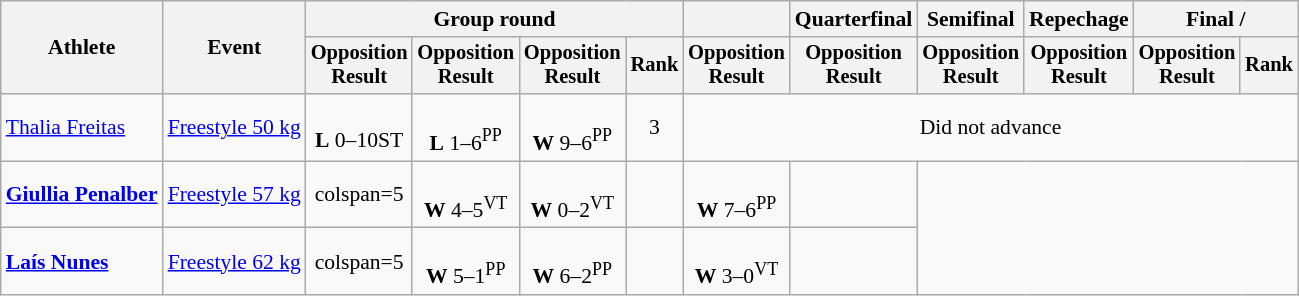<table class=wikitable style=font-size:90%;text-align:center>
<tr>
<th rowspan=2>Athlete</th>
<th rowspan=2>Event</th>
<th colspan=4>Group round</th>
<th></th>
<th>Quarterfinal</th>
<th>Semifinal</th>
<th>Repechage</th>
<th colspan=2>Final / </th>
</tr>
<tr style=font-size:95%>
<th>Opposition<br>Result</th>
<th>Opposition<br>Result</th>
<th>Opposition<br>Result</th>
<th>Rank</th>
<th>Opposition<br>Result</th>
<th>Opposition<br>Result</th>
<th>Opposition<br>Result</th>
<th>Opposition<br>Result</th>
<th>Opposition<br>Result</th>
<th>Rank</th>
</tr>
<tr>
<td align=left><a href='#'>Thalia Freitas</a></td>
<td align=left><a href='#'>Freestyle 50 kg</a></td>
<td><br><strong>L</strong> 0–10ST</td>
<td><br><strong>L</strong> 1–6<sup>PP</sup></td>
<td><br><strong>W</strong> 9–6<sup>PP</sup></td>
<td>3</td>
<td colspan=6>Did not advance</td>
</tr>
<tr>
<td align=left><strong><a href='#'>Giullia Penalber</a></strong></td>
<td align=left><a href='#'>Freestyle 57 kg</a></td>
<td>colspan=5 </td>
<td><br><strong>W</strong> 4–5<sup>VT</sup></td>
<td><br><strong>W</strong> 0–2<sup>VT</sup></td>
<td></td>
<td><br><strong>W</strong> 7–6<sup>PP</sup></td>
<td></td>
</tr>
<tr>
<td align=left><strong><a href='#'>Laís Nunes</a></strong></td>
<td align=left><a href='#'>Freestyle 62 kg</a></td>
<td>colspan=5 </td>
<td><br><strong>W</strong> 5–1<sup>PP</sup></td>
<td><br><strong>W</strong> 6–2<sup>PP</sup></td>
<td></td>
<td><br><strong>W</strong> 3–0<sup>VT</sup></td>
<td></td>
</tr>
</table>
